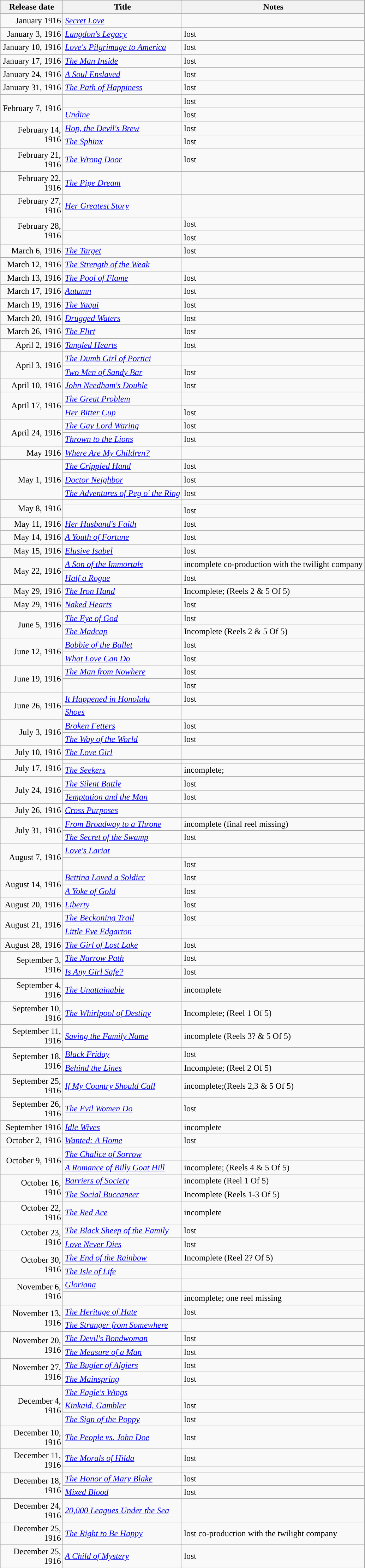<table class="wikitable sortable">
<tr>
<th style="width:111px;">Release date</th>
<th>Title</th>
<th>Notes</th>
</tr>
<tr>
<td style="text-align:right;">January 1916</td>
<td><em><a href='#'>Secret Love</a></em></td>
<td></td>
</tr>
<tr>
<td style="text-align:right;">January 3, 1916</td>
<td><em><a href='#'>Langdon's Legacy</a></em></td>
<td>lost </td>
</tr>
<tr>
<td style="text-align:right;">January 10, 1916</td>
<td><em><a href='#'>Love's Pilgrimage to America</a></em></td>
<td>lost </td>
</tr>
<tr>
<td style="text-align:right;">January 17, 1916</td>
<td><em><a href='#'>The Man Inside</a></em></td>
<td>lost  </td>
</tr>
<tr>
<td style="text-align:right;">January 24, 1916</td>
<td><em><a href='#'>A Soul Enslaved</a></em></td>
<td>lost </td>
</tr>
<tr>
<td style="text-align:right;">January 31, 1916</td>
<td><em><a href='#'>The Path of Happiness</a></em></td>
<td>lost  </td>
</tr>
<tr>
<td style="text-align:right;" rowspan="2">February 7, 1916</td>
<td><em></em></td>
<td>lost </td>
</tr>
<tr>
<td><em><a href='#'>Undine</a></em></td>
<td>lost </td>
</tr>
<tr>
<td style="text-align:right;" rowspan="2">February 14, 1916</td>
<td><em><a href='#'>Hop, the Devil's Brew</a></em></td>
<td>lost </td>
</tr>
<tr>
<td><em><a href='#'>The Sphinx</a></em></td>
<td>lost </td>
</tr>
<tr>
<td style="text-align:right;">February 21, 1916</td>
<td><em><a href='#'>The Wrong Door</a></em></td>
<td>lost  </td>
</tr>
<tr>
<td style="text-align:right;">February 22, 1916</td>
<td><em><a href='#'>The Pipe Dream</a></em></td>
<td></td>
</tr>
<tr>
<td style="text-align:right;">February 27, 1916</td>
<td><em><a href='#'>Her Greatest Story</a></em></td>
<td></td>
</tr>
<tr>
<td style="text-align:right;" rowspan="2">February 28, 1916</td>
<td><em></em></td>
<td>lost </td>
</tr>
<tr>
<td><em></em></td>
<td>lost </td>
</tr>
<tr>
<td style="text-align:right;">March 6, 1916</td>
<td><em><a href='#'>The Target</a></em></td>
<td>lost  </td>
</tr>
<tr>
<td style="text-align:right;">March 12, 1916</td>
<td><em><a href='#'>The Strength of the Weak</a></em></td>
<td></td>
</tr>
<tr>
<td style="text-align:right;">March 13, 1916</td>
<td><em><a href='#'>The Pool of Flame</a></em></td>
<td>lost  </td>
</tr>
<tr>
<td style="text-align:right;">March 17, 1916</td>
<td><em><a href='#'>Autumn</a></em></td>
<td>lost  </td>
</tr>
<tr>
<td style="text-align:right;">March 19, 1916</td>
<td><em><a href='#'>The Yaqui</a></em></td>
<td>lost </td>
</tr>
<tr>
<td style="text-align:right;">March 20, 1916</td>
<td><em><a href='#'>Drugged Waters</a></em></td>
<td>lost  </td>
</tr>
<tr>
<td style="text-align:right;">March 26, 1916</td>
<td><em><a href='#'>The Flirt</a></em></td>
<td>lost  </td>
</tr>
<tr>
<td style="text-align:right;">April 2, 1916</td>
<td><em><a href='#'>Tangled Hearts</a></em></td>
<td>lost </td>
</tr>
<tr>
<td style="text-align:right;" rowspan="2">April 3, 1916</td>
<td><em><a href='#'>The Dumb Girl of Portici</a></em></td>
<td></td>
</tr>
<tr>
<td><em><a href='#'>Two Men of Sandy Bar</a></em></td>
<td>lost </td>
</tr>
<tr>
<td style="text-align:right;">April 10, 1916</td>
<td><em><a href='#'>John Needham's Double</a></em></td>
<td>lost  </td>
</tr>
<tr>
<td style="text-align:right;" rowspan="2">April 17, 1916</td>
<td><em><a href='#'>The Great Problem</a></em></td>
<td></td>
</tr>
<tr>
<td><em><a href='#'>Her Bitter Cup</a></em></td>
<td>lost </td>
</tr>
<tr>
<td style="text-align:right;" rowspan="2">April 24, 1916</td>
<td><em><a href='#'>The Gay Lord Waring</a></em></td>
<td>lost  </td>
</tr>
<tr>
<td><em><a href='#'>Thrown to the Lions</a></em></td>
<td>lost  </td>
</tr>
<tr>
<td style="text-align:right;">May 1916</td>
<td><em><a href='#'>Where Are My Children?</a></em></td>
<td></td>
</tr>
<tr>
<td style="text-align:right;" rowspan="3">May 1, 1916</td>
<td><em><a href='#'>The Crippled Hand</a></em></td>
<td>lost </td>
</tr>
<tr>
<td><em><a href='#'>Doctor Neighbor</a></em></td>
<td>lost </td>
</tr>
<tr>
<td><em><a href='#'>The Adventures of Peg o' the Ring</a></em></td>
<td>lost</td>
</tr>
<tr>
<td style="text-align:right;" rowspan="2">May 8, 1916</td>
<td><em></em></td>
<td></td>
</tr>
<tr>
<td><em></em></td>
<td>lost </td>
</tr>
<tr>
<td style="text-align:right;">May 11, 1916</td>
<td><em><a href='#'>Her Husband's Faith</a></em></td>
<td>lost </td>
</tr>
<tr>
<td style="text-align:right;">May 14, 1916</td>
<td><em><a href='#'>A Youth of Fortune</a></em></td>
<td>lost  </td>
</tr>
<tr>
<td style="text-align:right;">May 15, 1916</td>
<td><em><a href='#'>Elusive Isabel</a></em></td>
<td>lost  </td>
</tr>
<tr>
<td style="text-align:right;" rowspan="2">May 22, 1916</td>
<td><em><a href='#'>A Son of the Immortals</a></em></td>
<td>incomplete  co-production with the twilight company</td>
</tr>
<tr>
<td><em><a href='#'>Half a Rogue</a></em></td>
<td>lost  </td>
</tr>
<tr>
<td style="text-align:right;">May 29, 1916</td>
<td><em><a href='#'>The Iron Hand</a></em></td>
<td>Incomplete; (Reels 2 & 5 Of 5) </td>
</tr>
<tr>
<td style="text-align:right;">May 29, 1916</td>
<td><em><a href='#'>Naked Hearts</a></em></td>
<td>lost </td>
</tr>
<tr>
<td style="text-align:right;" rowspan="2">June 5, 1916</td>
<td><em><a href='#'>The Eye of God</a></em></td>
<td>lost </td>
</tr>
<tr>
<td><em><a href='#'>The Madcap</a></em></td>
<td>Incomplete (Reels 2 & 5 Of 5) </td>
</tr>
<tr>
<td style="text-align:right;" rowspan="2">June 12, 1916</td>
<td><em><a href='#'>Bobbie of the Ballet</a></em></td>
<td>lost </td>
</tr>
<tr>
<td><em><a href='#'>What Love Can Do</a></em></td>
<td>lost  </td>
</tr>
<tr>
<td style="text-align:right;" rowspan="2">June 19, 1916</td>
<td><em><a href='#'>The Man from Nowhere</a></em></td>
<td>lost  </td>
</tr>
<tr>
<td><em></em></td>
<td>lost </td>
</tr>
<tr>
<td style="text-align:right;" rowspan="2">June 26, 1916</td>
<td><em><a href='#'>It Happened in Honolulu</a></em></td>
<td>lost  </td>
</tr>
<tr>
<td><em><a href='#'>Shoes</a></em></td>
<td></td>
</tr>
<tr>
<td style="text-align:right;" rowspan="2">July 3, 1916</td>
<td><em><a href='#'>Broken Fetters</a></em></td>
<td>lost </td>
</tr>
<tr>
<td><em><a href='#'>The Way of the World</a></em></td>
<td>lost </td>
</tr>
<tr>
<td style="text-align:right;">July 10, 1916</td>
<td><em><a href='#'>The Love Girl</a></em></td>
<td></td>
</tr>
<tr>
<td style="text-align:right;" rowspan="2">July 17, 1916</td>
<td><em></em></td>
<td></td>
</tr>
<tr>
<td><em><a href='#'>The Seekers</a></em></td>
<td>incomplete; </td>
</tr>
<tr>
<td style="text-align:right;" rowspan="2">July 24, 1916</td>
<td><em><a href='#'>The Silent Battle</a></em></td>
<td>lost  </td>
</tr>
<tr>
<td><em><a href='#'>Temptation and the Man</a></em></td>
<td>lost  </td>
</tr>
<tr>
<td style="text-align:right;">July 26, 1916</td>
<td><em><a href='#'>Cross Purposes</a></em></td>
<td></td>
</tr>
<tr>
<td style="text-align:right;" rowspan="2">July 31, 1916</td>
<td><em><a href='#'>From Broadway to a Throne</a></em></td>
<td>incomplete (final reel missing) </td>
</tr>
<tr>
<td><em><a href='#'>The Secret of the Swamp</a></em></td>
<td>lost  </td>
</tr>
<tr>
<td style="text-align:right;" rowspan="2">August 7, 1916</td>
<td><em><a href='#'>Love's Lariat</a></em></td>
<td></td>
</tr>
<tr>
<td><em></em></td>
<td>lost </td>
</tr>
<tr>
<td style="text-align:right;" rowspan="2">August 14, 1916</td>
<td><em><a href='#'>Bettina Loved a Soldier</a></em></td>
<td>lost  </td>
</tr>
<tr>
<td><em><a href='#'>A Yoke of Gold</a></em></td>
<td>lost </td>
</tr>
<tr>
<td style="text-align:right;">August 20, 1916</td>
<td><em><a href='#'>Liberty</a></em></td>
<td>lost</td>
</tr>
<tr>
<td style="text-align:right;" rowspan="2">August 21, 1916</td>
<td><em><a href='#'>The Beckoning Trail</a></em></td>
<td>lost </td>
</tr>
<tr>
<td><em><a href='#'>Little Eve Edgarton</a></em></td>
<td></td>
</tr>
<tr>
<td style="text-align:right;">August 28, 1916</td>
<td><em><a href='#'>The Girl of Lost Lake</a></em></td>
<td>lost  </td>
</tr>
<tr>
<td style="text-align:right;" rowspan="2">September 3, 1916</td>
<td><em><a href='#'>The Narrow Path</a></em></td>
<td>lost  </td>
</tr>
<tr>
<td><em><a href='#'>Is Any Girl Safe?</a></em></td>
<td>lost  </td>
</tr>
<tr>
<td style="text-align:right;">September 4, 1916</td>
<td><em><a href='#'>The Unattainable</a></em></td>
<td>incomplete </td>
</tr>
<tr>
<td style="text-align:right;">September 10, 1916</td>
<td><em><a href='#'>The Whirlpool of Destiny</a></em></td>
<td>Incomplete; (Reel 1 Of 5)  </td>
</tr>
<tr>
<td style="text-align:right;">September 11, 1916</td>
<td><em><a href='#'>Saving the Family Name</a></em></td>
<td>incomplete (Reels 3? & 5 Of 5) </td>
</tr>
<tr>
<td style="text-align:right;" rowspan="2">September 18, 1916</td>
<td><em><a href='#'>Black Friday</a></em></td>
<td>lost </td>
</tr>
<tr>
<td><em><a href='#'>Behind the Lines</a></em></td>
<td>Incomplete; (Reel 2 Of 5) </td>
</tr>
<tr>
<td style="text-align:right;">September 25, 1916</td>
<td><em><a href='#'>If My Country Should Call</a></em></td>
<td>incomplete;(Reels 2,3 & 5 Of 5) </td>
</tr>
<tr>
<td style="text-align:right;">September 26, 1916</td>
<td><em><a href='#'>The Evil Women Do</a></em></td>
<td>lost  </td>
</tr>
<tr>
<td style="text-align:right;">September 1916</td>
<td><em><a href='#'>Idle Wives</a></em></td>
<td>incomplete </td>
</tr>
<tr>
<td style="text-align:right;">October 2, 1916</td>
<td><em><a href='#'>Wanted: A Home</a></em></td>
<td>lost  </td>
</tr>
<tr>
<td style="text-align:right;" rowspan="2">October 9, 1916</td>
<td><em><a href='#'>The Chalice of Sorrow</a></em></td>
<td></td>
</tr>
<tr>
<td><em><a href='#'>A Romance of Billy Goat Hill</a></em></td>
<td>incomplete; (Reels 4 & 5 Of 5)   </td>
</tr>
<tr>
<td style="text-align:right;" rowspan="2">October 16, 1916</td>
<td><em><a href='#'>Barriers of Society</a></em></td>
<td>incomplete (Reel 1 Of 5) </td>
</tr>
<tr>
<td><em><a href='#'>The Social Buccaneer</a></em></td>
<td>Incomplete (Reels 1-3 Of 5) </td>
</tr>
<tr>
<td style="text-align:right;">October 22, 1916</td>
<td><em><a href='#'>The Red Ace</a></em></td>
<td>incomplete</td>
</tr>
<tr>
<td style="text-align:right;" rowspan="2">October 23, 1916</td>
<td><em><a href='#'>The Black Sheep of the Family</a></em></td>
<td>lost  </td>
</tr>
<tr>
<td><em><a href='#'>Love Never Dies</a></em></td>
<td>lost  </td>
</tr>
<tr>
<td style="text-align:right;" rowspan="2">October 30, 1916</td>
<td><em><a href='#'>The End of the Rainbow</a></em></td>
<td>Incomplete (Reel 2? Of 5) </td>
</tr>
<tr>
<td><em><a href='#'>The Isle of Life</a></em></td>
<td></td>
</tr>
<tr>
<td style="text-align:right;" rowspan="2">November 6, 1916</td>
<td><em><a href='#'>Gloriana</a></em></td>
<td></td>
</tr>
<tr>
<td><em></em></td>
<td>incomplete; one reel missing </td>
</tr>
<tr>
<td style="text-align:right;" rowspan="2">November 13, 1916</td>
<td><em><a href='#'>The Heritage of Hate</a></em></td>
<td>lost  </td>
</tr>
<tr>
<td><em><a href='#'>The Stranger from Somewhere</a></em></td>
<td></td>
</tr>
<tr>
<td style="text-align:right;" rowspan="2">November 20, 1916</td>
<td><em><a href='#'>The Devil's Bondwoman</a></em></td>
<td>lost </td>
</tr>
<tr>
<td><em><a href='#'>The Measure of a Man</a></em></td>
<td>lost  </td>
</tr>
<tr>
<td style="text-align:right;" rowspan="2">November 27, 1916</td>
<td><em><a href='#'>The Bugler of Algiers</a></em></td>
<td>lost </td>
</tr>
<tr>
<td><em><a href='#'>The Mainspring</a></em></td>
<td>lost  </td>
</tr>
<tr>
<td style="text-align:right;" rowspan="3">December 4, 1916</td>
<td><em><a href='#'>The Eagle's Wings</a></em></td>
<td></td>
</tr>
<tr>
<td><em><a href='#'>Kinkaid, Gambler</a></em></td>
<td>lost  </td>
</tr>
<tr>
<td><em><a href='#'>The Sign of the Poppy</a></em></td>
<td>lost  </td>
</tr>
<tr>
<td style="text-align:right;">December 10, 1916</td>
<td><em><a href='#'>The People vs. John Doe</a></em></td>
<td>lost </td>
</tr>
<tr>
<td style="text-align:right;" rowspan="2">December 11, 1916</td>
<td><em><a href='#'>The Morals of Hilda</a></em></td>
<td>lost </td>
</tr>
<tr>
<td><em></em></td>
<td></td>
</tr>
<tr>
<td style="text-align:right;" rowspan="2">December 18, 1916</td>
<td><em><a href='#'>The Honor of Mary Blake</a></em></td>
<td>lost  </td>
</tr>
<tr>
<td><em><a href='#'>Mixed Blood</a></em></td>
<td>lost </td>
</tr>
<tr>
<td style="text-align:right;">December 24, 1916</td>
<td><em><a href='#'>20,000 Leagues Under the Sea</a></em></td>
<td></td>
</tr>
<tr>
<td style="text-align:right;">December 25, 1916</td>
<td><em><a href='#'>The Right to Be Happy</a></em></td>
<td>lost  co-production with the twilight company</td>
</tr>
<tr>
<td style="text-align:right;">December 25, 1916</td>
<td><em><a href='#'>A Child of Mystery</a></em></td>
<td>lost  </td>
</tr>
<tr>
</tr>
<tr>
</tr>
</table>
